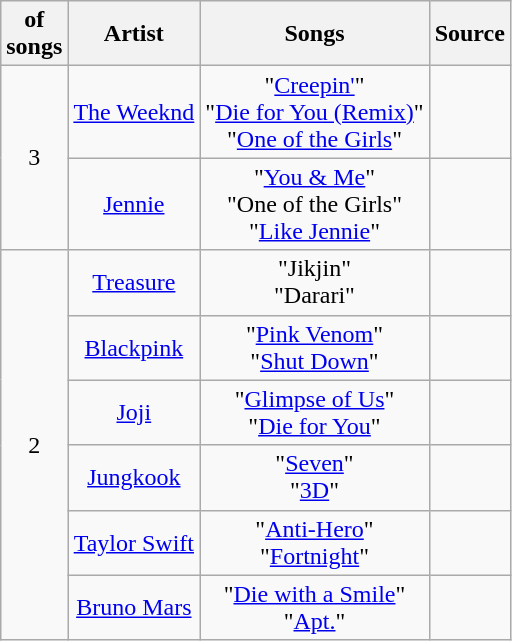<table class="wikitable" style="text-align: center;">
<tr>
<th> of <br>songs</th>
<th>Artist</th>
<th>Songs</th>
<th>Source</th>
</tr>
<tr>
<td rowspan="2">3</td>
<td><a href='#'>The Weeknd</a></td>
<td>"<a href='#'>Creepin'</a>"<br>"<a href='#'>Die for You (Remix)</a>"<br>"<a href='#'>One of the Girls</a>"</td>
<td></td>
</tr>
<tr>
<td><a href='#'>Jennie</a></td>
<td>"<a href='#'>You & Me</a>"<br>"One of the Girls"<br>"<a href='#'>Like Jennie</a>"</td>
<td></td>
</tr>
<tr>
<td rowspan="6">2</td>
<td><a href='#'>Treasure</a></td>
<td>"Jikjin"<br>"Darari"</td>
<td> </td>
</tr>
<tr>
<td><a href='#'>Blackpink</a></td>
<td>"<a href='#'>Pink Venom</a>"<br>"<a href='#'>Shut Down</a>"</td>
<td></td>
</tr>
<tr>
<td><a href='#'>Joji</a></td>
<td>"<a href='#'>Glimpse of Us</a>"<br>"<a href='#'>Die for You</a>"</td>
<td> </td>
</tr>
<tr>
<td><a href='#'>Jungkook</a></td>
<td>"<a href='#'>Seven</a>"<br>"<a href='#'>3D</a>"</td>
<td></td>
</tr>
<tr>
<td><a href='#'>Taylor Swift</a></td>
<td>"<a href='#'>Anti-Hero</a>"<br>"<a href='#'>Fortnight</a>"</td>
<td></td>
</tr>
<tr>
<td><a href='#'>Bruno Mars</a></td>
<td>"<a href='#'>Die with a Smile</a>"<br>"<a href='#'>Apt.</a>"</td>
<td></td>
</tr>
</table>
